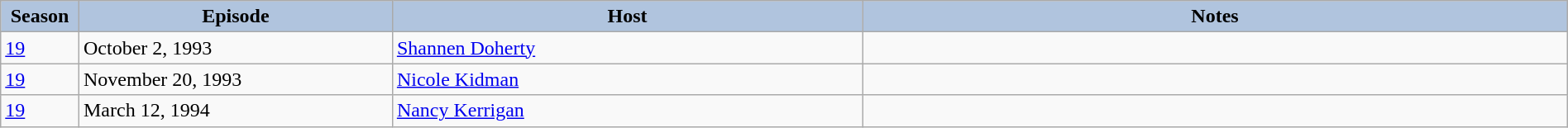<table class="wikitable" style="width:100%;">
<tr>
<th style="background:#B0C4DE;" width="5%">Season</th>
<th style="background:#B0C4DE;" width="20%">Episode</th>
<th style="background:#B0C4DE;" width="30%">Host</th>
<th style="background:#B0C4DE;" width="45%">Notes</th>
</tr>
<tr>
<td><a href='#'>19</a></td>
<td>October 2, 1993</td>
<td><a href='#'>Shannen Doherty</a></td>
<td></td>
</tr>
<tr>
<td><a href='#'>19</a></td>
<td>November 20, 1993</td>
<td><a href='#'>Nicole Kidman</a></td>
<td></td>
</tr>
<tr>
<td><a href='#'>19</a></td>
<td>March 12, 1994</td>
<td><a href='#'>Nancy Kerrigan</a></td>
<td></td>
</tr>
</table>
